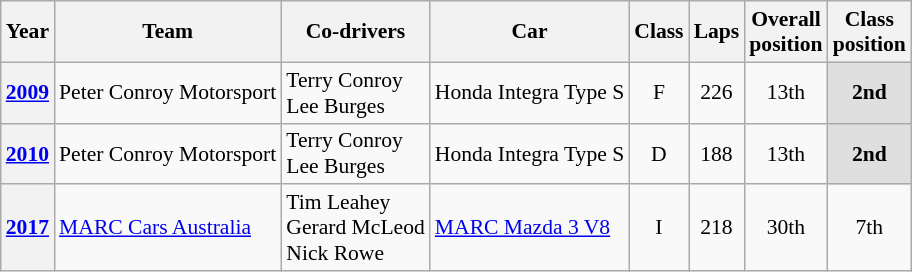<table class="wikitable" style="text-align:center; font-size:90%">
<tr>
<th>Year</th>
<th>Team</th>
<th>Co-drivers</th>
<th>Car</th>
<th>Class</th>
<th>Laps</th>
<th>Overall<br>position</th>
<th>Class<br>position</th>
</tr>
<tr>
<th><a href='#'>2009</a></th>
<td align="left"> Peter Conroy Motorsport</td>
<td align="left"> Terry Conroy<br> Lee Burges</td>
<td align="left">Honda Integra Type S</td>
<td>F</td>
<td>226</td>
<td>13th</td>
<td style="background: #dfdfdf"><strong>2nd</strong></td>
</tr>
<tr>
<th><a href='#'>2010</a></th>
<td align="left"> Peter Conroy Motorsport</td>
<td align="left"> Terry Conroy<br> Lee Burges</td>
<td align="left">Honda Integra Type S</td>
<td>D</td>
<td>188</td>
<td>13th</td>
<td style="background: #dfdfdf"><strong>2nd</strong></td>
</tr>
<tr>
<th><a href='#'>2017</a></th>
<td align="left"> <a href='#'>MARC Cars Australia</a></td>
<td align="left"> Tim Leahey<br> Gerard McLeod<br> Nick Rowe</td>
<td align="left"><a href='#'>MARC Mazda 3 V8</a></td>
<td>I</td>
<td>218</td>
<td>30th</td>
<td>7th</td>
</tr>
</table>
